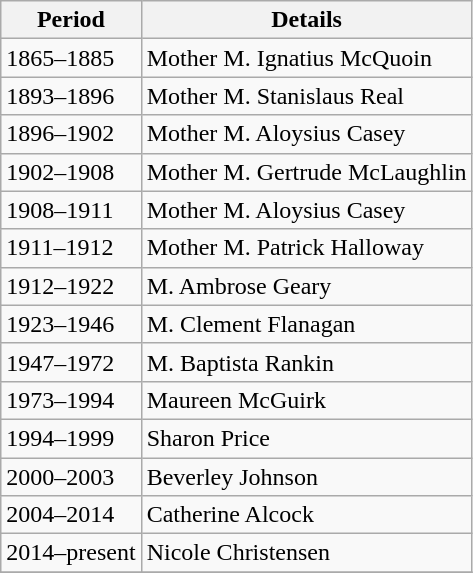<table class="wikitable">
<tr>
<th>Period</th>
<th>Details</th>
</tr>
<tr>
<td>1865–1885</td>
<td>Mother M. Ignatius McQuoin</td>
</tr>
<tr>
<td>1893–1896</td>
<td>Mother M. Stanislaus Real</td>
</tr>
<tr>
<td>1896–1902</td>
<td>Mother M. Aloysius Casey</td>
</tr>
<tr>
<td>1902–1908</td>
<td>Mother M. Gertrude McLaughlin</td>
</tr>
<tr>
<td>1908–1911</td>
<td>Mother M. Aloysius Casey</td>
</tr>
<tr>
<td>1911–1912</td>
<td>Mother M. Patrick Halloway</td>
</tr>
<tr>
<td>1912–1922</td>
<td>M. Ambrose Geary</td>
</tr>
<tr>
<td>1923–1946</td>
<td>M. Clement Flanagan</td>
</tr>
<tr>
<td>1947–1972</td>
<td>M. Baptista Rankin</td>
</tr>
<tr>
<td>1973–1994</td>
<td>Maureen McGuirk</td>
</tr>
<tr>
<td>1994–1999</td>
<td>Sharon Price</td>
</tr>
<tr>
<td>2000–2003</td>
<td>Beverley Johnson</td>
</tr>
<tr>
<td>2004–2014</td>
<td>Catherine Alcock</td>
</tr>
<tr>
<td>2014–present</td>
<td>Nicole Christensen</td>
</tr>
<tr>
</tr>
</table>
